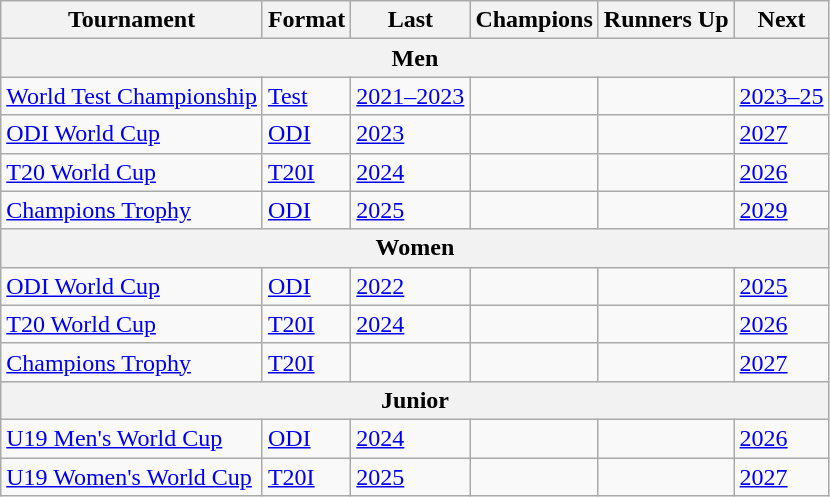<table class="wikitable">
<tr>
<th>Tournament</th>
<th>Format</th>
<th>Last</th>
<th>Champions</th>
<th>Runners Up</th>
<th>Next</th>
</tr>
<tr>
<th colspan="6">Men</th>
</tr>
<tr>
<td><a href='#'>World Test Championship</a></td>
<td><a href='#'>Test</a></td>
<td><a href='#'>2021–2023</a></td>
<td></td>
<td></td>
<td><a href='#'>2023–25</a></td>
</tr>
<tr>
<td><a href='#'>ODI World Cup</a></td>
<td><a href='#'>ODI</a></td>
<td><a href='#'>2023</a></td>
<td></td>
<td></td>
<td><a href='#'>2027</a></td>
</tr>
<tr>
<td><a href='#'>T20 World Cup</a></td>
<td><a href='#'>T20I</a></td>
<td><a href='#'>2024</a></td>
<td></td>
<td></td>
<td><a href='#'>2026</a></td>
</tr>
<tr>
<td><a href='#'>Champions Trophy</a></td>
<td><a href='#'>ODI</a></td>
<td><a href='#'>2025</a></td>
<td></td>
<td></td>
<td><a href='#'>2029</a></td>
</tr>
<tr>
<th colspan="6">Women</th>
</tr>
<tr>
<td><a href='#'>ODI World Cup</a></td>
<td><a href='#'>ODI</a></td>
<td><a href='#'>2022</a></td>
<td></td>
<td></td>
<td><a href='#'>2025</a></td>
</tr>
<tr>
<td><a href='#'>T20 World Cup</a></td>
<td><a href='#'>T20I</a></td>
<td><a href='#'>2024</a></td>
<td></td>
<td></td>
<td><a href='#'>2026</a></td>
</tr>
<tr>
<td><a href='#'>Champions Trophy</a></td>
<td><a href='#'>T20I</a></td>
<td></td>
<td></td>
<td></td>
<td><a href='#'>2027</a></td>
</tr>
<tr>
<th colspan="6">Junior</th>
</tr>
<tr>
<td><a href='#'>U19 Men's World Cup</a></td>
<td><a href='#'>ODI</a></td>
<td><a href='#'>2024</a></td>
<td></td>
<td></td>
<td><a href='#'>2026</a></td>
</tr>
<tr>
<td><a href='#'>U19 Women's World Cup</a></td>
<td><a href='#'>T20I</a></td>
<td><a href='#'>2025</a></td>
<td></td>
<td></td>
<td><a href='#'>2027</a></td>
</tr>
</table>
